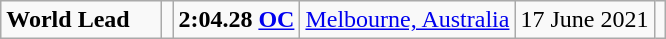<table class="wikitable sortable">
<tr>
<td width=100><strong>World Lead</strong></td>
<td></td>
<td><strong>2:04.28 <a href='#'>OC</a></strong></td>
<td><a href='#'>Melbourne, Australia</a></td>
<td>17 June 2021</td>
<td></td>
</tr>
</table>
